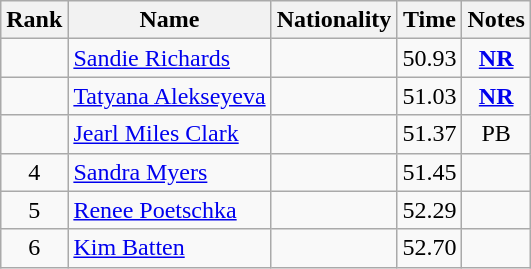<table class="wikitable sortable" style="text-align:center">
<tr>
<th>Rank</th>
<th>Name</th>
<th>Nationality</th>
<th>Time</th>
<th>Notes</th>
</tr>
<tr>
<td></td>
<td align="left"><a href='#'>Sandie Richards</a></td>
<td align=left></td>
<td>50.93</td>
<td><strong><a href='#'>NR</a></strong></td>
</tr>
<tr>
<td></td>
<td align="left"><a href='#'>Tatyana Alekseyeva</a></td>
<td align=left></td>
<td>51.03</td>
<td><strong><a href='#'>NR</a></strong></td>
</tr>
<tr>
<td></td>
<td align="left"><a href='#'>Jearl Miles Clark</a></td>
<td align=left></td>
<td>51.37</td>
<td>PB</td>
</tr>
<tr>
<td>4</td>
<td align="left"><a href='#'>Sandra Myers</a></td>
<td align=left></td>
<td>51.45</td>
<td></td>
</tr>
<tr>
<td>5</td>
<td align="left"><a href='#'>Renee Poetschka</a></td>
<td align=left></td>
<td>52.29</td>
<td></td>
</tr>
<tr>
<td>6</td>
<td align="left"><a href='#'>Kim Batten</a></td>
<td align=left></td>
<td>52.70</td>
<td></td>
</tr>
</table>
